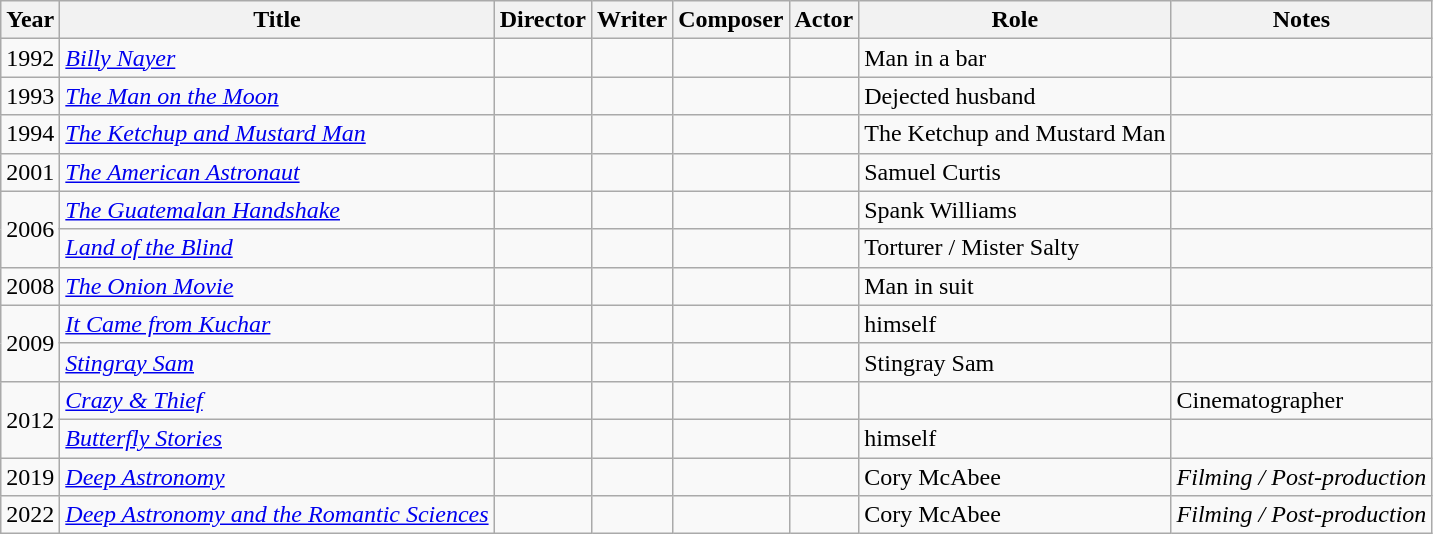<table class="wikitable">
<tr>
<th>Year</th>
<th>Title</th>
<th>Director</th>
<th>Writer</th>
<th>Composer</th>
<th>Actor</th>
<th>Role</th>
<th>Notes</th>
</tr>
<tr>
<td>1992</td>
<td><em><a href='#'>Billy Nayer</a></em></td>
<td></td>
<td></td>
<td></td>
<td></td>
<td>Man in a bar</td>
<td></td>
</tr>
<tr>
<td>1993</td>
<td><em><a href='#'>The Man on the Moon</a></em></td>
<td></td>
<td></td>
<td></td>
<td></td>
<td>Dejected husband</td>
<td></td>
</tr>
<tr>
<td>1994</td>
<td><em><a href='#'>The Ketchup and Mustard Man</a></em></td>
<td></td>
<td></td>
<td></td>
<td></td>
<td>The Ketchup and Mustard Man</td>
<td></td>
</tr>
<tr>
<td>2001</td>
<td><em><a href='#'>The American Astronaut</a></em></td>
<td></td>
<td></td>
<td></td>
<td></td>
<td>Samuel Curtis</td>
<td></td>
</tr>
<tr>
<td rowspan="2">2006</td>
<td><em><a href='#'>The Guatemalan Handshake</a></em></td>
<td></td>
<td></td>
<td></td>
<td></td>
<td>Spank Williams</td>
<td></td>
</tr>
<tr>
<td><em><a href='#'>Land of the Blind</a></em></td>
<td></td>
<td></td>
<td></td>
<td></td>
<td>Torturer / Mister Salty</td>
<td></td>
</tr>
<tr>
<td>2008</td>
<td><em><a href='#'>The Onion Movie</a></em></td>
<td></td>
<td></td>
<td></td>
<td></td>
<td>Man in suit</td>
<td></td>
</tr>
<tr>
<td rowspan="2">2009</td>
<td><em><a href='#'>It Came from Kuchar</a></em></td>
<td></td>
<td></td>
<td></td>
<td></td>
<td>himself</td>
<td></td>
</tr>
<tr>
<td><em><a href='#'>Stingray Sam</a></em></td>
<td></td>
<td></td>
<td></td>
<td></td>
<td>Stingray Sam</td>
<td></td>
</tr>
<tr>
<td rowspan="2">2012</td>
<td><em><a href='#'>Crazy & Thief</a></em></td>
<td></td>
<td></td>
<td></td>
<td></td>
<td></td>
<td>Cinematographer</td>
</tr>
<tr>
<td><em><a href='#'>Butterfly Stories</a></em></td>
<td></td>
<td></td>
<td></td>
<td></td>
<td>himself</td>
<td></td>
</tr>
<tr>
<td>2019</td>
<td><em><a href='#'>Deep Astronomy</a></em></td>
<td></td>
<td></td>
<td></td>
<td></td>
<td>Cory McAbee</td>
<td><em>Filming / Post-production</em></td>
</tr>
<tr>
<td>2022</td>
<td><em><a href='#'>Deep Astronomy and the Romantic Sciences</a></em></td>
<td></td>
<td></td>
<td></td>
<td></td>
<td>Cory McAbee</td>
<td><em>Filming / Post-production</em></td>
</tr>
</table>
